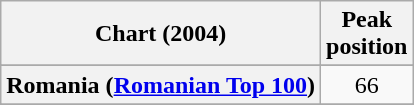<table class="wikitable sortable plainrowheaders" style="text-align:center">
<tr>
<th scope="col">Chart (2004)</th>
<th scope="col">Peak<br>position</th>
</tr>
<tr>
</tr>
<tr>
</tr>
<tr>
</tr>
<tr>
</tr>
<tr>
</tr>
<tr>
</tr>
<tr>
<th scope="row">Romania (<a href='#'>Romanian Top 100</a>)</th>
<td>66</td>
</tr>
<tr>
</tr>
<tr>
</tr>
<tr>
</tr>
</table>
